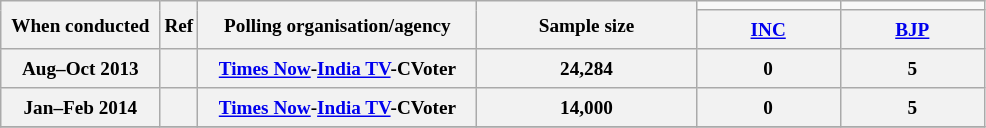<table class="wikitable" style="text-align:center;font-size:80%;line-height:20px;">
<tr>
<th class="wikitable" rowspan="2" width="100px">When conducted</th>
<th class="wikitable" rowspan="2" width="10px">Ref</th>
<th class="wikitable" rowspan="2" width="180px">Polling organisation/agency</th>
<th class="wikitable" rowspan="2" width="140px">Sample size</th>
<td bgcolor=></td>
<td bgcolor=></td>
</tr>
<tr>
<th class="wikitable" width="90px"><a href='#'>INC</a></th>
<th class="wikitable" width="90px"><a href='#'>BJP</a></th>
</tr>
<tr class="hintergrundfarbe2" style="text-align:center">
<th>Aug–Oct 2013</th>
<th></th>
<th><a href='#'>Times Now</a>-<a href='#'>India TV</a>-CVoter</th>
<th>24,284</th>
<th>0</th>
<th>5</th>
</tr>
<tr class="hintergrundfarbe2" style="text-align:center">
<th>Jan–Feb 2014</th>
<th></th>
<th><a href='#'>Times Now</a>-<a href='#'>India TV</a>-CVoter</th>
<th>14,000</th>
<th>0</th>
<th>5</th>
</tr>
<tr>
</tr>
</table>
